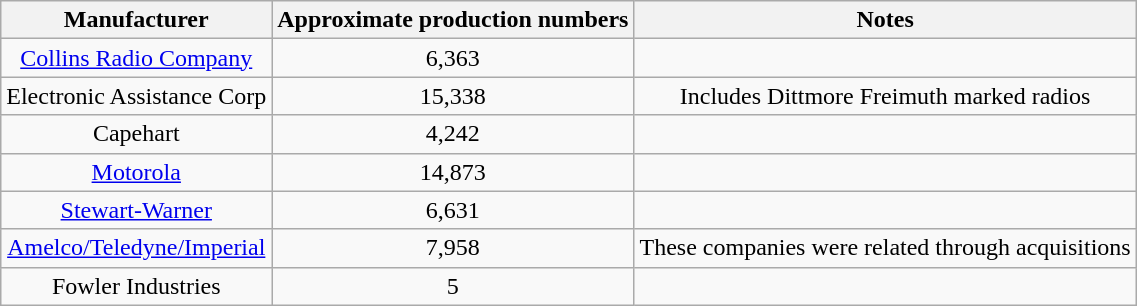<table class="wikitable sortable">
<tr>
<th>Manufacturer</th>
<th>Approximate production numbers</th>
<th>Notes</th>
</tr>
<tr style="text-align: center;" |>
<td><a href='#'>Collins Radio Company</a></td>
<td>6,363</td>
<td></td>
</tr>
<tr style="text-align: center;" |>
<td>Electronic Assistance Corp</td>
<td>15,338</td>
<td>Includes Dittmore Freimuth marked radios</td>
</tr>
<tr style="text-align: center;" |>
<td>Capehart</td>
<td>4,242</td>
<td></td>
</tr>
<tr style="text-align: center;" |>
<td><a href='#'>Motorola</a></td>
<td>14,873</td>
<td></td>
</tr>
<tr style="text-align: center;" |>
<td><a href='#'>Stewart-Warner</a></td>
<td>6,631</td>
<td></td>
</tr>
<tr style="text-align: center;" |>
<td><a href='#'>Amelco/Teledyne/Imperial</a></td>
<td>7,958</td>
<td>These companies were related through acquisitions</td>
</tr>
<tr style="text-align: center;" |>
<td>Fowler Industries</td>
<td>5</td>
<td></td>
</tr>
</table>
